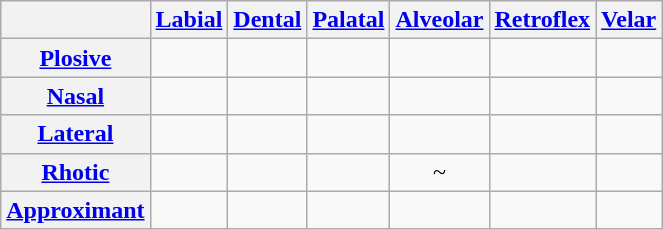<table class="wikitable" style="text-align:center;">
<tr>
<th></th>
<th><a href='#'>Labial</a></th>
<th><a href='#'>Dental</a></th>
<th><a href='#'>Palatal</a></th>
<th><a href='#'>Alveolar</a></th>
<th><a href='#'>Retroflex</a></th>
<th><a href='#'>Velar</a></th>
</tr>
<tr>
<th><a href='#'>Plosive</a></th>
<td></td>
<td></td>
<td></td>
<td></td>
<td></td>
<td></td>
</tr>
<tr>
<th><a href='#'>Nasal</a></th>
<td></td>
<td></td>
<td></td>
<td></td>
<td></td>
<td></td>
</tr>
<tr>
<th><a href='#'>Lateral</a></th>
<td></td>
<td></td>
<td></td>
<td></td>
<td></td>
<td></td>
</tr>
<tr>
<th><a href='#'>Rhotic</a></th>
<td></td>
<td></td>
<td></td>
<td>~</td>
<td></td>
<td></td>
</tr>
<tr>
<th><a href='#'>Approximant</a></th>
<td></td>
<td></td>
<td></td>
<td></td>
<td></td>
<td></td>
</tr>
</table>
